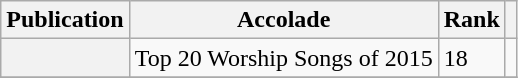<table class="sortable wikitable plainrowheaders  mw-collapsible">
<tr>
<th scope="col">Publication</th>
<th scope="col" class="unsortable">Accolade</th>
<th scope="col">Rank</th>
<th scope="col" class="unsortable"></th>
</tr>
<tr>
<th scope="row"><em></em></th>
<td>Top 20 Worship Songs of 2015</td>
<td>18</td>
<td></td>
</tr>
<tr>
</tr>
</table>
